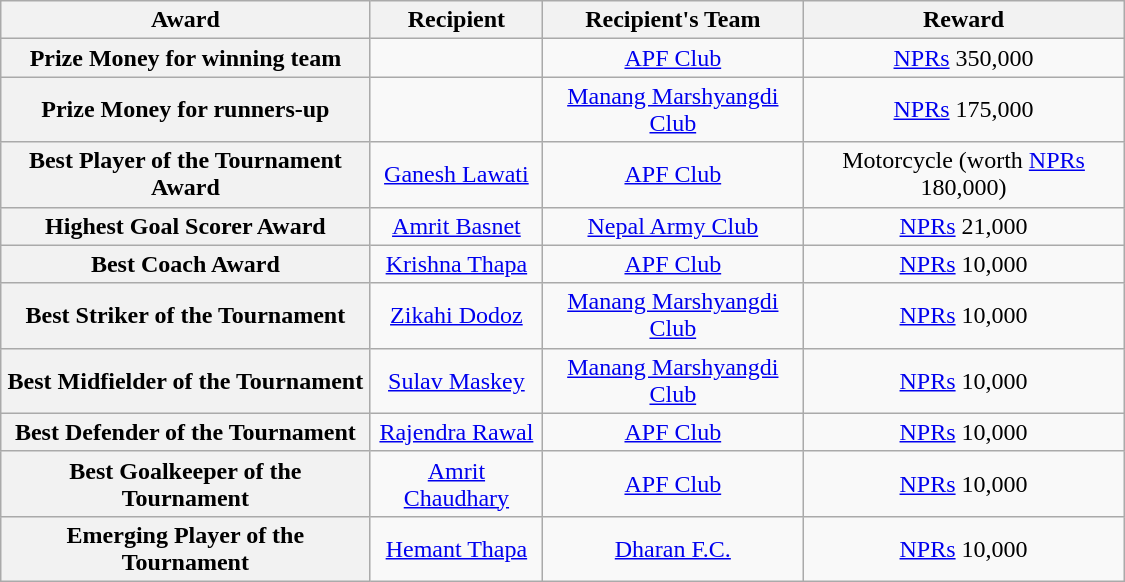<table class="wikitable" style="text-align: center; width: 750px; height: 200px;">
<tr>
<th scope="col">Award</th>
<th scope="col">Recipient</th>
<th scope="col">Recipient's Team</th>
<th scope="col">Reward</th>
</tr>
<tr>
<th scope="row">Prize Money for winning team</th>
<td></td>
<td><a href='#'>APF Club</a></td>
<td><a href='#'>NPRs</a> 350,000</td>
</tr>
<tr>
<th scope="row">Prize Money for runners-up</th>
<td></td>
<td><a href='#'>Manang Marshyangdi Club</a></td>
<td><a href='#'>NPRs</a> 175,000</td>
</tr>
<tr>
<th scope="row">Best Player of the Tournament Award</th>
<td><a href='#'>Ganesh Lawati</a></td>
<td><a href='#'>APF Club</a></td>
<td>Motorcycle (worth <a href='#'>NPRs</a> 180,000)</td>
</tr>
<tr>
<th scope="row">Highest Goal Scorer Award</th>
<td><a href='#'>Amrit Basnet</a></td>
<td><a href='#'>Nepal Army Club</a></td>
<td><a href='#'>NPRs</a> 21,000</td>
</tr>
<tr>
<th scope="row">Best Coach Award</th>
<td><a href='#'>Krishna Thapa</a></td>
<td><a href='#'>APF Club</a></td>
<td><a href='#'>NPRs</a> 10,000</td>
</tr>
<tr>
<th scope="row">Best Striker of the Tournament</th>
<td><a href='#'>Zikahi Dodoz</a></td>
<td><a href='#'>Manang Marshyangdi Club</a></td>
<td><a href='#'>NPRs</a> 10,000</td>
</tr>
<tr>
<th scope="row">Best Midfielder of the Tournament</th>
<td><a href='#'>Sulav Maskey</a></td>
<td><a href='#'>Manang Marshyangdi Club</a></td>
<td><a href='#'>NPRs</a> 10,000</td>
</tr>
<tr>
<th scope="row">Best Defender of the Tournament</th>
<td><a href='#'>Rajendra Rawal</a></td>
<td><a href='#'>APF Club</a></td>
<td><a href='#'>NPRs</a> 10,000</td>
</tr>
<tr>
<th scope="row">Best Goalkeeper of the Tournament</th>
<td><a href='#'>Amrit Chaudhary</a></td>
<td><a href='#'>APF Club</a></td>
<td><a href='#'>NPRs</a> 10,000</td>
</tr>
<tr>
<th scope="row">Emerging Player of the Tournament</th>
<td><a href='#'>Hemant Thapa</a></td>
<td><a href='#'>Dharan F.C.</a></td>
<td><a href='#'>NPRs</a> 10,000</td>
</tr>
</table>
